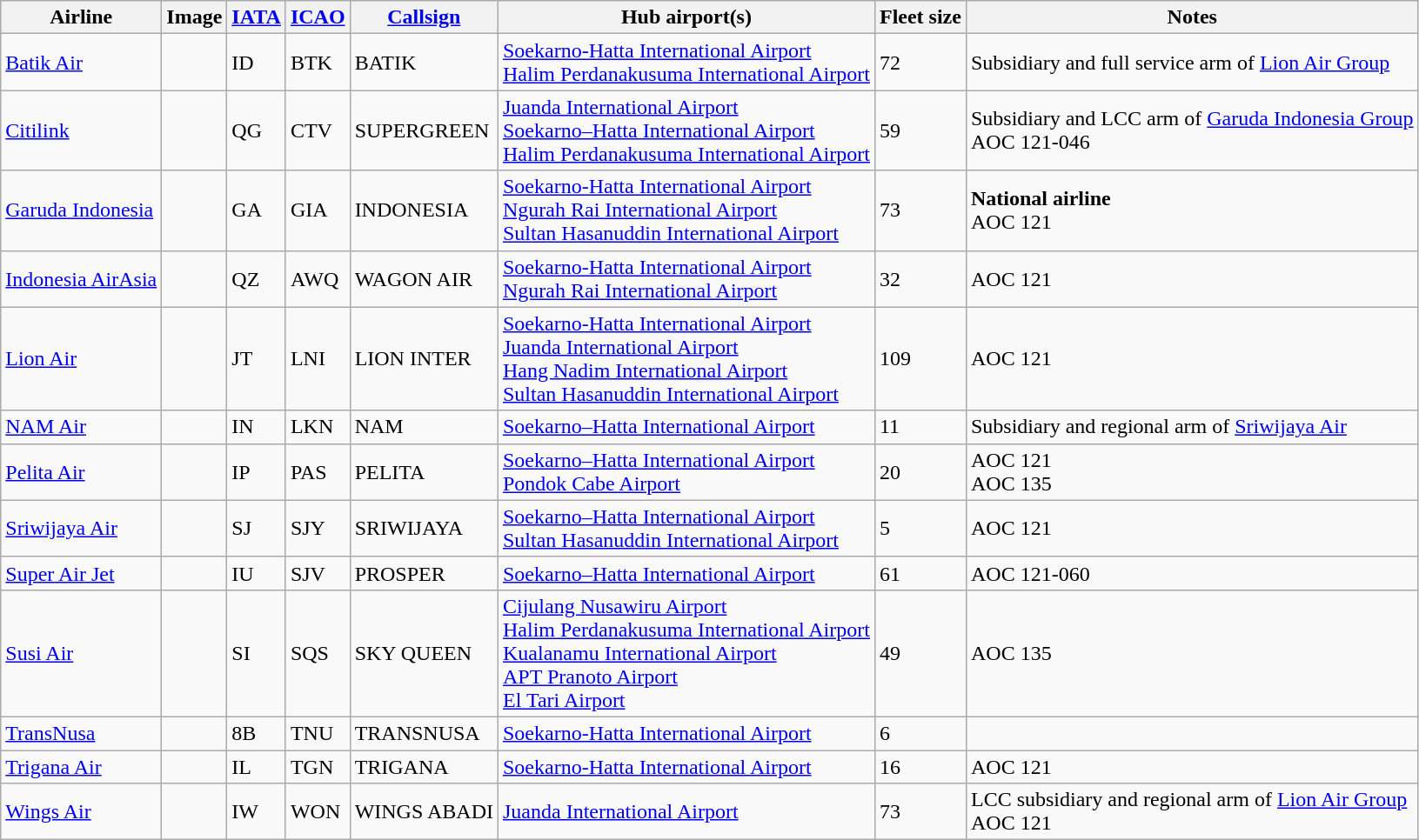<table class="wikitable sortable" style="border: 0; cellpadding: 2; cellspacing: 3;">
<tr valign="middle">
<th>Airline</th>
<th>Image</th>
<th><a href='#'>IATA</a></th>
<th><a href='#'>ICAO</a></th>
<th><a href='#'>Callsign</a></th>
<th>Hub airport(s)</th>
<th>Fleet size</th>
<th>Notes</th>
</tr>
<tr>
<td><a href='#'>Batik Air</a></td>
<td></td>
<td>ID</td>
<td>BTK</td>
<td>BATIK</td>
<td><a href='#'>Soekarno-Hatta International Airport</a><br><a href='#'>Halim Perdanakusuma International Airport</a></td>
<td>72</td>
<td>Subsidiary and full service arm of <a href='#'>Lion Air Group</a></td>
</tr>
<tr>
<td><a href='#'>Citilink</a></td>
<td></td>
<td>QG</td>
<td>CTV</td>
<td>SUPERGREEN</td>
<td><a href='#'>Juanda International Airport</a><br><a href='#'>Soekarno–Hatta International Airport</a><br><a href='#'>Halim Perdanakusuma International Airport</a></td>
<td>59</td>
<td>Subsidiary and LCC arm of <a href='#'> Garuda Indonesia Group</a>  <br> AOC 121-046</td>
</tr>
<tr>
<td><a href='#'>Garuda Indonesia</a></td>
<td></td>
<td>GA</td>
<td>GIA</td>
<td>INDONESIA</td>
<td><a href='#'>Soekarno-Hatta International Airport</a><br><a href='#'>Ngurah Rai International Airport</a><br><a href='#'>Sultan Hasanuddin International Airport</a></td>
<td>73</td>
<td><strong>National airline</strong><br>AOC 121</td>
</tr>
<tr>
<td><a href='#'>Indonesia AirAsia</a></td>
<td></td>
<td>QZ</td>
<td>AWQ</td>
<td>WAGON AIR</td>
<td><a href='#'>Soekarno-Hatta International Airport</a><br><a href='#'>Ngurah Rai International Airport</a></td>
<td>32</td>
<td>AOC 121</td>
</tr>
<tr>
<td><a href='#'>Lion Air</a></td>
<td></td>
<td>JT</td>
<td>LNI</td>
<td>LION INTER</td>
<td><a href='#'>Soekarno-Hatta International Airport</a><br><a href='#'>Juanda International Airport</a><br><a href='#'>Hang Nadim International Airport</a><br><a href='#'>Sultan Hasanuddin International Airport</a></td>
<td>109</td>
<td>AOC 121</td>
</tr>
<tr>
<td><a href='#'>NAM Air</a></td>
<td></td>
<td>IN</td>
<td>LKN</td>
<td>NAM</td>
<td><a href='#'>Soekarno–Hatta International Airport</a></td>
<td>11</td>
<td>Subsidiary and regional arm of <a href='#'>Sriwijaya Air</a></td>
</tr>
<tr>
<td><a href='#'>Pelita Air</a></td>
<td></td>
<td>IP</td>
<td>PAS</td>
<td>PELITA</td>
<td><a href='#'>Soekarno–Hatta International Airport</a><br><a href='#'>Pondok Cabe Airport</a></td>
<td>20</td>
<td>AOC 121<br>AOC 135</td>
</tr>
<tr>
<td><a href='#'>Sriwijaya Air</a></td>
<td></td>
<td>SJ</td>
<td>SJY</td>
<td>SRIWIJAYA</td>
<td><a href='#'>Soekarno–Hatta International Airport</a><br><a href='#'>Sultan Hasanuddin International Airport</a></td>
<td>5</td>
<td>AOC 121</td>
</tr>
<tr>
<td><a href='#'>Super Air Jet</a></td>
<td></td>
<td>IU</td>
<td>SJV</td>
<td>PROSPER</td>
<td><a href='#'>Soekarno–Hatta International Airport</a></td>
<td>61</td>
<td>AOC 121-060</td>
</tr>
<tr>
<td><a href='#'>Susi Air</a></td>
<td></td>
<td>SI</td>
<td>SQS</td>
<td>SKY QUEEN</td>
<td><a href='#'>Cijulang Nusawiru Airport</a><br><a href='#'>Halim Perdanakusuma International Airport</a><br><a href='#'>Kualanamu International Airport</a><br><a href='#'>APT Pranoto Airport</a><br><a href='#'>El Tari Airport</a><br></td>
<td>49</td>
<td>AOC 135</td>
</tr>
<tr>
<td><a href='#'>TransNusa</a></td>
<td></td>
<td>8B</td>
<td>TNU</td>
<td>TRANSNUSA</td>
<td><a href='#'>Soekarno-Hatta International Airport</a></td>
<td>6</td>
<td></td>
</tr>
<tr>
<td><a href='#'>Trigana Air</a></td>
<td></td>
<td>IL</td>
<td>TGN</td>
<td>TRIGANA</td>
<td><a href='#'>Soekarno-Hatta International Airport</a></td>
<td>16</td>
<td>AOC 121</td>
</tr>
<tr>
<td><a href='#'>Wings Air</a></td>
<td></td>
<td>IW</td>
<td>WON</td>
<td>WINGS ABADI</td>
<td><a href='#'>Juanda International Airport</a></td>
<td>73</td>
<td>LCC subsidiary and regional arm of <a href='#'>Lion Air Group</a>  <br> AOC 121</td>
</tr>
<tr>
</tr>
</table>
